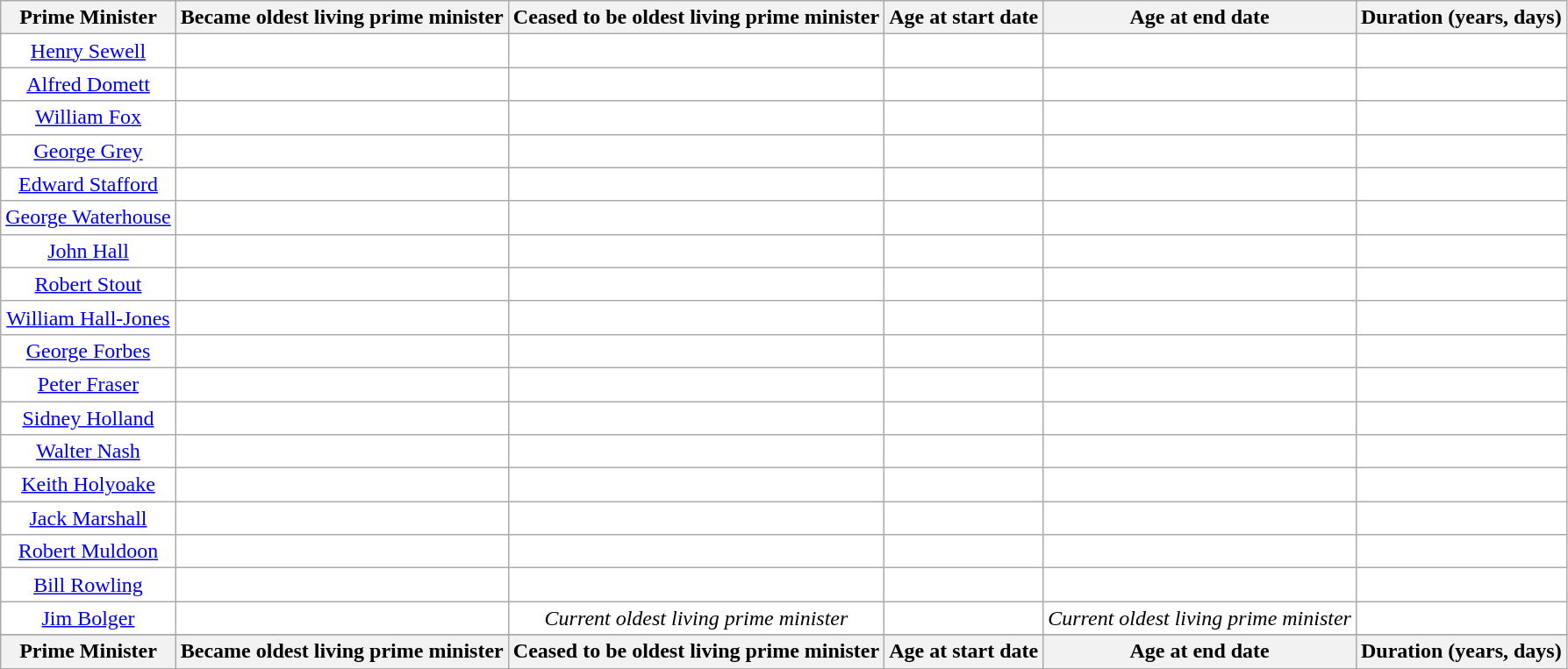<table class="sortable wikitable">
<tr>
<th align="center">Prime Minister</th>
<th align="center">Became oldest living prime minister</th>
<th align="center">Ceased to be oldest living prime minister</th>
<th align="center">Age at start date</th>
<th align="center">Age at end date</th>
<th align="center">Duration (years, days)</th>
</tr>
<tr style="text-align: center; background:#FFFFFF">
<td><a href='#'>Henry Sewell</a></td>
<td></td>
<td></td>
<td></td>
<td></td>
<td></td>
</tr>
<tr style="text-align: center; background:#FFFFFF">
<td><a href='#'>Alfred Domett</a></td>
<td></td>
<td></td>
<td></td>
<td></td>
<td></td>
</tr>
<tr style="text-align: center; background:#FFFFFF">
<td><a href='#'>William Fox</a></td>
<td></td>
<td></td>
<td></td>
<td></td>
<td></td>
</tr>
<tr style="text-align: center; background:#FFFFFF">
<td><a href='#'>George Grey</a></td>
<td></td>
<td></td>
<td></td>
<td></td>
<td></td>
</tr>
<tr style="text-align: center; background:#FFFFFF">
<td><a href='#'>Edward Stafford</a></td>
<td></td>
<td></td>
<td></td>
<td></td>
<td></td>
</tr>
<tr style="text-align: center; background:#FFFFFF">
<td><a href='#'>George Waterhouse</a></td>
<td></td>
<td></td>
<td></td>
<td></td>
<td></td>
</tr>
<tr style="text-align: center; background:#FFFFFF">
<td><a href='#'>John Hall</a></td>
<td></td>
<td></td>
<td></td>
<td></td>
<td></td>
</tr>
<tr style="text-align: center; background:#FFFFFF">
<td><a href='#'>Robert Stout</a></td>
<td></td>
<td></td>
<td></td>
<td></td>
<td></td>
</tr>
<tr style="text-align: center; background:#FFFFFF">
<td><a href='#'>William Hall-Jones</a></td>
<td></td>
<td></td>
<td></td>
<td></td>
<td></td>
</tr>
<tr style="text-align: center; background:#FFFFFF">
<td><a href='#'>George Forbes</a></td>
<td></td>
<td></td>
<td></td>
<td></td>
<td></td>
</tr>
<tr style="text-align: center; background:#FFFFFF">
<td><a href='#'>Peter Fraser</a></td>
<td></td>
<td></td>
<td></td>
<td></td>
<td></td>
</tr>
<tr style="text-align: center; background:#FFFFFF">
<td><a href='#'>Sidney Holland</a></td>
<td></td>
<td></td>
<td></td>
<td></td>
<td></td>
</tr>
<tr style="text-align: center; background:#FFFFFF">
<td><a href='#'>Walter Nash</a></td>
<td></td>
<td></td>
<td></td>
<td></td>
<td></td>
</tr>
<tr style="text-align: center; background:#FFFFFF">
<td><a href='#'>Keith Holyoake</a></td>
<td></td>
<td></td>
<td></td>
<td></td>
<td></td>
</tr>
<tr style="text-align: center; background:#FFFFFF">
<td><a href='#'>Jack Marshall</a></td>
<td></td>
<td></td>
<td></td>
<td></td>
<td></td>
</tr>
<tr style="text-align: center; background:#FFFFFF">
<td><a href='#'>Robert Muldoon</a></td>
<td></td>
<td></td>
<td></td>
<td></td>
<td></td>
</tr>
<tr style="text-align: center; background:#FFFFFF">
<td><a href='#'>Bill Rowling</a></td>
<td></td>
<td></td>
<td></td>
<td></td>
<td></td>
</tr>
<tr style="text-align: center; background:#FFFFFF">
<td><a href='#'>Jim Bolger</a></td>
<td></td>
<td><em>Current oldest living prime minister</em></td>
<td></td>
<td><em>Current oldest living prime minister</em></td>
<td></td>
</tr>
<tr style="text-align: center; background:#FFFFFF">
</tr>
<tr class="sortbottom" style="text-align:center">
<th align="center">Prime Minister</th>
<th align="center">Became oldest living prime minister</th>
<th align="center">Ceased to be oldest living prime minister</th>
<th align="center">Age at start date</th>
<th align="center">Age at end date</th>
<th align="center">Duration (years, days)</th>
</tr>
</table>
